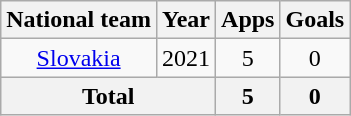<table class="wikitable" style="text-align:center">
<tr>
<th>National team</th>
<th>Year</th>
<th>Apps</th>
<th>Goals</th>
</tr>
<tr>
<td rowspan="1"><a href='#'>Slovakia</a></td>
<td>2021</td>
<td>5</td>
<td>0</td>
</tr>
<tr>
<th colspan="2">Total</th>
<th>5</th>
<th>0</th>
</tr>
</table>
